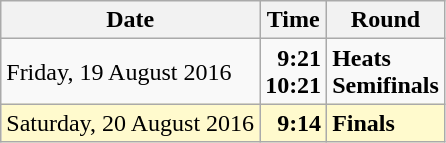<table class="wikitable">
<tr>
<th>Date</th>
<th>Time</th>
<th>Round</th>
</tr>
<tr>
<td>Friday, 19 August 2016</td>
<td align=right><strong>9:21<br>10:21</strong></td>
<td><strong>Heats<br>Semifinals</strong></td>
</tr>
<tr>
<td style=background:lemonchiffon>Saturday, 20 August 2016</td>
<td style=background:lemonchiffon align=right><strong>9:14</strong></td>
<td style=background:lemonchiffon><strong>Finals</strong></td>
</tr>
</table>
